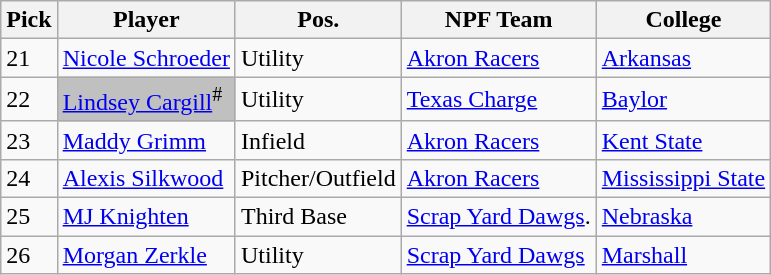<table class="wikitable">
<tr>
<th>Pick</th>
<th>Player</th>
<th>Pos.</th>
<th>NPF Team</th>
<th>College</th>
</tr>
<tr>
<td>21</td>
<td><a href='#'>Nicole Schroeder</a></td>
<td>Utility</td>
<td><a href='#'>Akron Racers</a></td>
<td><a href='#'>Arkansas</a></td>
</tr>
<tr>
<td>22</td>
<td style="background:#C0C0C0;"><a href='#'>Lindsey Cargill</a><sup>#</sup></td>
<td>Utility</td>
<td><a href='#'>Texas Charge</a></td>
<td><a href='#'>Baylor</a></td>
</tr>
<tr>
<td>23</td>
<td><a href='#'>Maddy Grimm</a></td>
<td>Infield</td>
<td><a href='#'>Akron Racers</a></td>
<td><a href='#'>Kent State</a></td>
</tr>
<tr>
<td>24</td>
<td><a href='#'>Alexis Silkwood</a></td>
<td>Pitcher/Outfield</td>
<td><a href='#'>Akron Racers</a></td>
<td><a href='#'>Mississippi State</a></td>
</tr>
<tr>
<td>25</td>
<td><a href='#'>MJ Knighten</a></td>
<td>Third Base</td>
<td><a href='#'>Scrap Yard Dawgs</a>.</td>
<td><a href='#'>Nebraska</a></td>
</tr>
<tr>
<td>26</td>
<td><a href='#'>Morgan Zerkle</a></td>
<td>Utility</td>
<td><a href='#'>Scrap Yard Dawgs</a></td>
<td><a href='#'>Marshall</a></td>
</tr>
</table>
